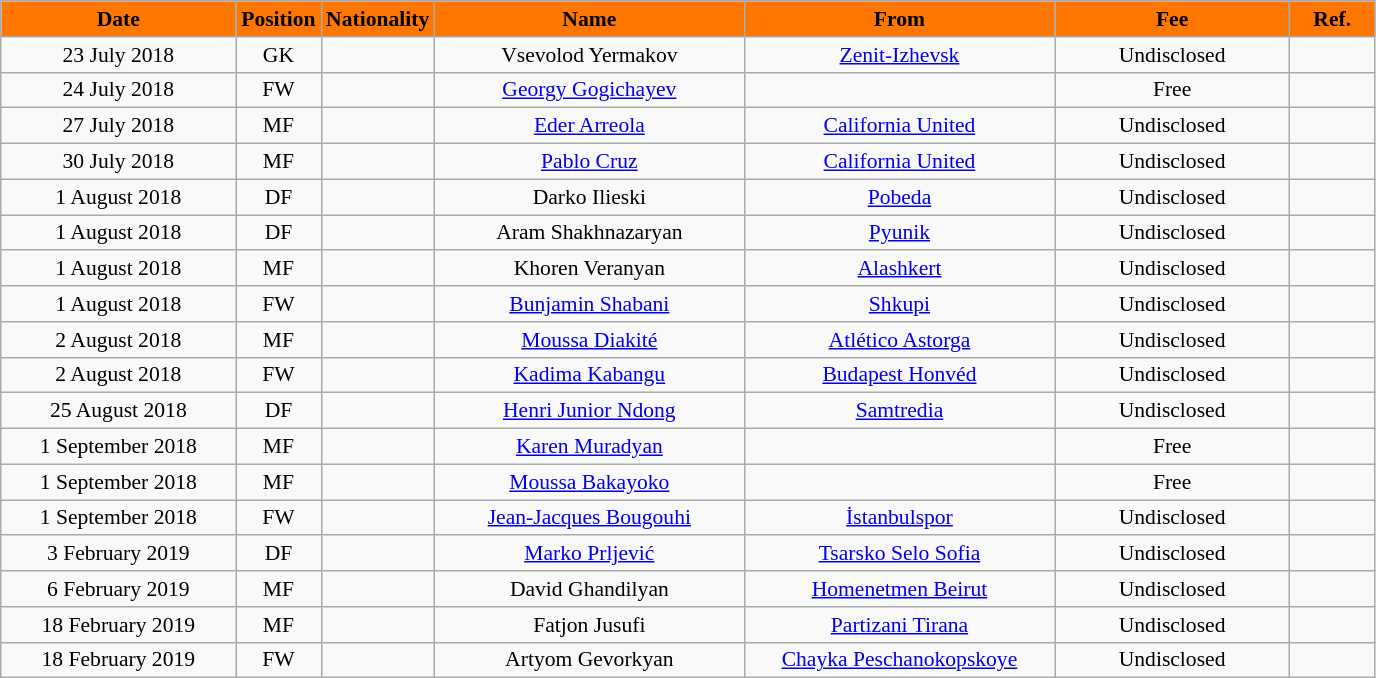<table class="wikitable"  style="text-align:center; font-size:90%; ">
<tr>
<th style="background:#FF7700; color:#000000; width:150px;">Date</th>
<th style="background:#FF7700; color:#000000; width:50px;">Position</th>
<th style="background:#FF7700; color:#000000; width:50px;">Nationality</th>
<th style="background:#FF7700; color:#000000; width:200px;">Name</th>
<th style="background:#FF7700; color:#000000; width:200px;">From</th>
<th style="background:#FF7700; color:#000000; width:150px;">Fee</th>
<th style="background:#FF7700; color:#000000; width:50px;">Ref.</th>
</tr>
<tr>
<td>23 July 2018</td>
<td>GK</td>
<td></td>
<td>Vsevolod Yermakov</td>
<td><a href='#'>Zenit-Izhevsk</a></td>
<td>Undisclosed</td>
<td></td>
</tr>
<tr>
<td>24 July 2018</td>
<td>FW</td>
<td></td>
<td><a href='#'>Georgy Gogichayev</a></td>
<td></td>
<td>Free</td>
<td></td>
</tr>
<tr>
<td>27 July 2018</td>
<td>MF</td>
<td></td>
<td><a href='#'>Eder Arreola</a></td>
<td><a href='#'>California United</a></td>
<td>Undisclosed</td>
<td></td>
</tr>
<tr>
<td>30 July 2018</td>
<td>MF</td>
<td></td>
<td><a href='#'>Pablo Cruz</a></td>
<td><a href='#'>California United</a></td>
<td>Undisclosed</td>
<td></td>
</tr>
<tr>
<td>1 August 2018</td>
<td>DF</td>
<td></td>
<td>Darko Ilieski</td>
<td><a href='#'>Pobeda</a></td>
<td>Undisclosed</td>
<td></td>
</tr>
<tr>
<td>1 August 2018</td>
<td>DF</td>
<td></td>
<td>Aram Shakhnazaryan</td>
<td><a href='#'>Pyunik</a></td>
<td>Undisclosed</td>
<td></td>
</tr>
<tr>
<td>1 August 2018</td>
<td>MF</td>
<td></td>
<td>Khoren Veranyan</td>
<td><a href='#'>Alashkert</a></td>
<td>Undisclosed</td>
<td></td>
</tr>
<tr>
<td>1 August 2018</td>
<td>FW</td>
<td></td>
<td><a href='#'>Bunjamin Shabani</a></td>
<td><a href='#'>Shkupi</a></td>
<td>Undisclosed</td>
<td></td>
</tr>
<tr>
<td>2 August 2018</td>
<td>MF</td>
<td></td>
<td><a href='#'>Moussa Diakité</a></td>
<td><a href='#'>Atlético Astorga</a></td>
<td>Undisclosed</td>
<td></td>
</tr>
<tr>
<td>2 August 2018</td>
<td>FW</td>
<td></td>
<td><a href='#'>Kadima Kabangu</a></td>
<td><a href='#'>Budapest Honvéd</a></td>
<td>Undisclosed</td>
<td></td>
</tr>
<tr>
<td>25 August 2018</td>
<td>DF</td>
<td></td>
<td><a href='#'>Henri Junior Ndong</a></td>
<td><a href='#'>Samtredia</a></td>
<td>Undisclosed</td>
<td></td>
</tr>
<tr>
<td>1 September 2018</td>
<td>MF</td>
<td></td>
<td><a href='#'>Karen Muradyan</a></td>
<td></td>
<td>Free</td>
<td></td>
</tr>
<tr>
<td>1 September 2018</td>
<td>MF</td>
<td></td>
<td><a href='#'>Moussa Bakayoko</a></td>
<td></td>
<td>Free</td>
<td></td>
</tr>
<tr>
<td>1 September 2018</td>
<td>FW</td>
<td></td>
<td><a href='#'>Jean-Jacques Bougouhi</a></td>
<td><a href='#'>İstanbulspor</a></td>
<td>Undisclosed</td>
<td></td>
</tr>
<tr>
<td>3 February 2019</td>
<td>DF</td>
<td></td>
<td><a href='#'>Marko Prljević</a></td>
<td><a href='#'>Tsarsko Selo Sofia</a></td>
<td>Undisclosed</td>
<td></td>
</tr>
<tr>
<td>6 February 2019</td>
<td>MF</td>
<td></td>
<td>David Ghandilyan</td>
<td><a href='#'>Homenetmen Beirut</a></td>
<td>Undisclosed</td>
<td></td>
</tr>
<tr>
<td>18 February 2019</td>
<td>MF</td>
<td></td>
<td>Fatjon Jusufi</td>
<td><a href='#'>Partizani Tirana</a></td>
<td>Undisclosed</td>
<td></td>
</tr>
<tr>
<td>18 February 2019</td>
<td>FW</td>
<td></td>
<td>Artyom Gevorkyan</td>
<td><a href='#'>Chayka Peschanokopskoye</a></td>
<td>Undisclosed</td>
<td></td>
</tr>
</table>
